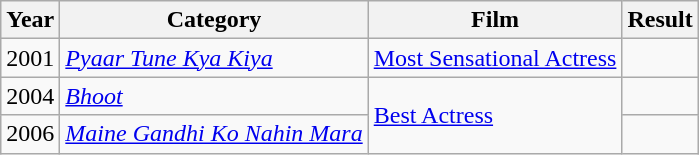<table class="wikitable">
<tr>
<th>Year</th>
<th>Category</th>
<th>Film</th>
<th>Result</th>
</tr>
<tr>
<td>2001</td>
<td><em><a href='#'>Pyaar Tune Kya Kiya</a></em></td>
<td><a href='#'>Most Sensational Actress</a></td>
<td></td>
</tr>
<tr>
<td>2004</td>
<td><em><a href='#'>Bhoot</a></em></td>
<td rowspan="2"><a href='#'>Best Actress</a></td>
<td></td>
</tr>
<tr>
<td>2006</td>
<td><em><a href='#'>Maine Gandhi Ko Nahin Mara</a></em></td>
<td></td>
</tr>
</table>
